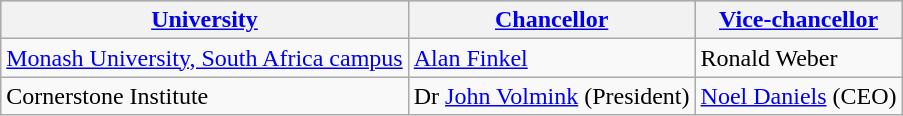<table class="wikitable sortable" style="text-align: centre;">
<tr bgcolor="#cccccc">
<th><a href='#'>University</a></th>
<th><a href='#'>Chancellor</a></th>
<th><a href='#'>Vice-chancellor</a></th>
</tr>
<tr>
<td><a href='#'>Monash University, South Africa campus</a></td>
<td><a href='#'>Alan Finkel</a></td>
<td>Ronald Weber</td>
</tr>
<tr>
<td>Cornerstone Institute</td>
<td>Dr <a href='#'>John Volmink</a> (President)</td>
<td><a href='#'>Noel Daniels</a> (CEO)</td>
</tr>
</table>
